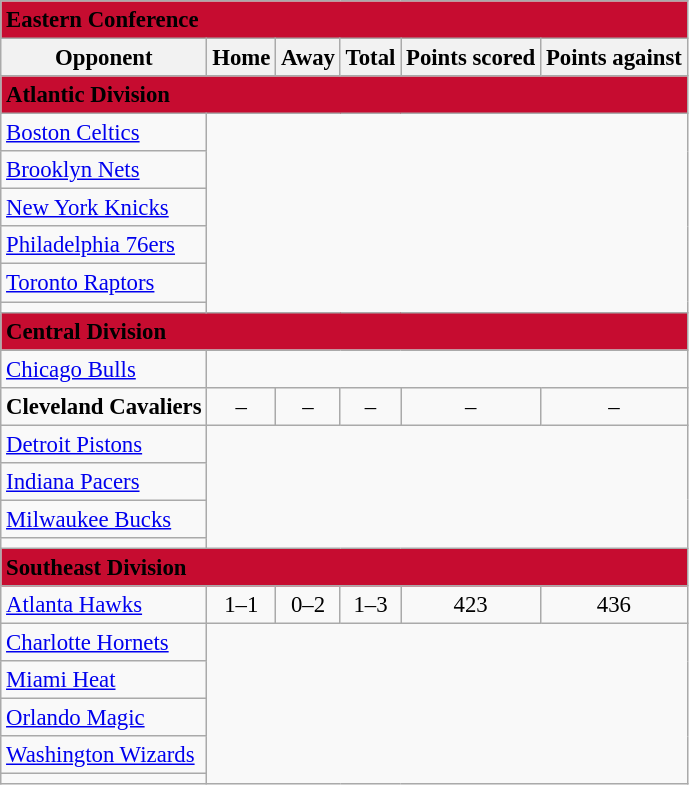<table class="wikitable" style="font-size: 95%; text-align: center">
<tr>
<td colspan="6" style="text-align:left; background:#c60c30"><span> <strong>Eastern Conference</strong> </span></td>
</tr>
<tr>
<th>Opponent</th>
<th>Home</th>
<th>Away</th>
<th>Total</th>
<th>Points scored</th>
<th>Points against</th>
</tr>
<tr>
<td colspan="6" style="text-align:left; background:#c60c30"><span> <strong>Atlantic Division</strong> </span></td>
</tr>
<tr>
<td style="text-align:left"><a href='#'>Boston Celtics</a></td>
</tr>
<tr>
<td style="text-align:left"><a href='#'>Brooklyn Nets</a></td>
</tr>
<tr>
<td style="text-align:left"><a href='#'>New York Knicks</a></td>
</tr>
<tr>
<td style="text-align:left"><a href='#'>Philadelphia 76ers</a></td>
</tr>
<tr>
<td style="text-align:left"><a href='#'>Toronto Raptors</a></td>
</tr>
<tr style="font-weight:bold">
<td></td>
</tr>
<tr>
<td colspan="6" style="text-align:left; background:#c60c30"><span> <strong>Central Division</strong> </span></td>
</tr>
<tr>
<td style="text-align:left"><a href='#'>Chicago Bulls</a></td>
</tr>
<tr>
<td style="text-align:left"><strong>Cleveland Cavaliers</strong></td>
<td>–</td>
<td>–</td>
<td>–</td>
<td>–</td>
<td>–</td>
</tr>
<tr>
<td style="text-align:left"><a href='#'>Detroit Pistons</a></td>
</tr>
<tr>
<td style="text-align:left"><a href='#'>Indiana Pacers</a></td>
</tr>
<tr>
<td style="text-align:left"><a href='#'>Milwaukee Bucks</a></td>
</tr>
<tr style="font-weight:bold">
<td></td>
</tr>
<tr>
<td colspan="6" style="text-align:left; background:#c60c30"><span> <strong>Southeast Division</strong> </span></td>
</tr>
<tr>
<td style="text-align:left"><a href='#'>Atlanta Hawks</a></td>
<td>1–1</td>
<td>0–2</td>
<td>1–3</td>
<td>423</td>
<td>436</td>
</tr>
<tr>
<td style="text-align:left"><a href='#'>Charlotte Hornets</a></td>
</tr>
<tr>
<td style="text-align:left"><a href='#'>Miami Heat</a></td>
</tr>
<tr>
<td style="text-align:left"><a href='#'>Orlando Magic</a></td>
</tr>
<tr>
<td style="text-align:left"><a href='#'>Washington Wizards</a></td>
</tr>
<tr style="font-weight:bold">
<td></td>
</tr>
</table>
